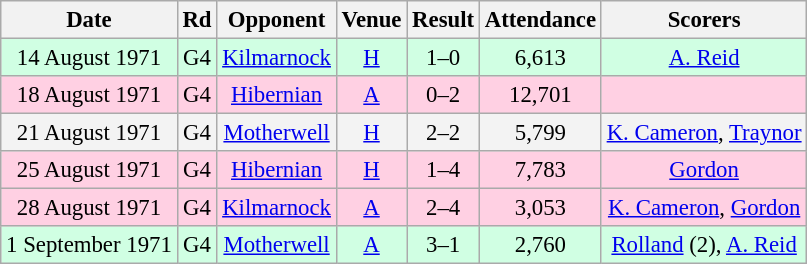<table class="wikitable sortable" style="font-size:95%; text-align:center">
<tr>
<th>Date</th>
<th>Rd</th>
<th>Opponent</th>
<th>Venue</th>
<th>Result</th>
<th>Attendance</th>
<th>Scorers</th>
</tr>
<tr bgcolor = "#d0ffe3">
<td>14 August 1971</td>
<td>G4</td>
<td><a href='#'>Kilmarnock</a></td>
<td><a href='#'>H</a></td>
<td>1–0</td>
<td>6,613</td>
<td><a href='#'>A. Reid</a></td>
</tr>
<tr bgcolor = "#ffd0e3">
<td>18 August 1971</td>
<td>G4</td>
<td><a href='#'>Hibernian</a></td>
<td><a href='#'>A</a></td>
<td>0–2</td>
<td>12,701</td>
<td></td>
</tr>
<tr bgcolor = "#f3f3f3">
<td>21 August 1971</td>
<td>G4</td>
<td><a href='#'>Motherwell</a></td>
<td><a href='#'>H</a></td>
<td>2–2</td>
<td>5,799</td>
<td><a href='#'>K. Cameron</a>, <a href='#'>Traynor</a></td>
</tr>
<tr bgcolor = "#ffd0e3">
<td>25 August 1971</td>
<td>G4</td>
<td><a href='#'>Hibernian</a></td>
<td><a href='#'>H</a></td>
<td>1–4</td>
<td>7,783</td>
<td><a href='#'>Gordon</a></td>
</tr>
<tr bgcolor = "#ffd0e3">
<td>28 August 1971</td>
<td>G4</td>
<td><a href='#'>Kilmarnock</a></td>
<td><a href='#'>A</a></td>
<td>2–4</td>
<td>3,053</td>
<td><a href='#'>K. Cameron</a>, <a href='#'>Gordon</a></td>
</tr>
<tr bgcolor = "#d0ffe3">
<td>1 September 1971</td>
<td>G4</td>
<td><a href='#'>Motherwell</a></td>
<td><a href='#'>A</a></td>
<td>3–1</td>
<td>2,760</td>
<td><a href='#'>Rolland</a> (2), <a href='#'>A. Reid</a></td>
</tr>
</table>
